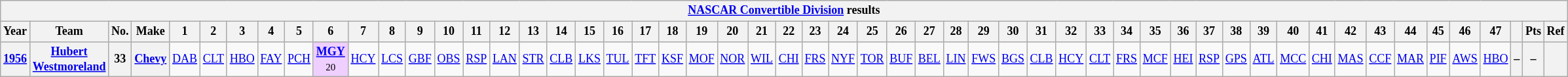<table class="wikitable" style="text-align:center; font-size:75%">
<tr>
<th colspan=69><a href='#'>NASCAR Convertible Division</a> results</th>
</tr>
<tr>
<th>Year</th>
<th>Team</th>
<th>No.</th>
<th>Make</th>
<th>1</th>
<th>2</th>
<th>3</th>
<th>4</th>
<th>5</th>
<th>6</th>
<th>7</th>
<th>8</th>
<th>9</th>
<th>10</th>
<th>11</th>
<th>12</th>
<th>13</th>
<th>14</th>
<th>15</th>
<th>16</th>
<th>17</th>
<th>18</th>
<th>19</th>
<th>20</th>
<th>21</th>
<th>22</th>
<th>23</th>
<th>24</th>
<th>25</th>
<th>26</th>
<th>27</th>
<th>28</th>
<th>29</th>
<th>30</th>
<th>31</th>
<th>32</th>
<th>33</th>
<th>34</th>
<th>35</th>
<th>36</th>
<th>37</th>
<th>38</th>
<th>39</th>
<th>40</th>
<th>41</th>
<th>42</th>
<th>43</th>
<th>44</th>
<th>45</th>
<th>46</th>
<th>47</th>
<th></th>
<th>Pts</th>
<th>Ref</th>
</tr>
<tr>
<th><a href='#'>1956</a></th>
<th><a href='#'>Hubert Westmoreland</a></th>
<th>33</th>
<th><a href='#'>Chevy</a></th>
<td><a href='#'>DAB</a></td>
<td><a href='#'>CLT</a></td>
<td><a href='#'>HBO</a></td>
<td><a href='#'>FAY</a></td>
<td><a href='#'>PCH</a></td>
<td style="background:#EFCFFF;"><strong><a href='#'>MGY</a></strong> <br><small>20</small></td>
<td><a href='#'>HCY</a></td>
<td><a href='#'>LCS</a></td>
<td><a href='#'>GBF</a></td>
<td><a href='#'>OBS</a></td>
<td><a href='#'>RSP</a></td>
<td><a href='#'>LAN</a></td>
<td><a href='#'>STR</a></td>
<td><a href='#'>CLB</a></td>
<td><a href='#'>LKS</a></td>
<td><a href='#'>TUL</a></td>
<td><a href='#'>TFT</a></td>
<td><a href='#'>KSF</a></td>
<td><a href='#'>MOF</a></td>
<td><a href='#'>NOR</a></td>
<td><a href='#'>WIL</a></td>
<td><a href='#'>CHI</a></td>
<td><a href='#'>FRS</a></td>
<td><a href='#'>NYF</a></td>
<td><a href='#'>TOR</a></td>
<td><a href='#'>BUF</a></td>
<td><a href='#'>BEL</a></td>
<td><a href='#'>LIN</a></td>
<td><a href='#'>FWS</a></td>
<td><a href='#'>BGS</a></td>
<td><a href='#'>CLB</a></td>
<td><a href='#'>HCY</a></td>
<td><a href='#'>CLT</a></td>
<td><a href='#'>FRS</a></td>
<td><a href='#'>MCF</a></td>
<td><a href='#'>HEI</a></td>
<td><a href='#'>RSP</a></td>
<td><a href='#'>GPS</a></td>
<td><a href='#'>ATL</a></td>
<td><a href='#'>MCC</a></td>
<td><a href='#'>CHI</a></td>
<td><a href='#'>MAS</a></td>
<td><a href='#'>CCF</a></td>
<td><a href='#'>MAR</a></td>
<td><a href='#'>PIF</a></td>
<td><a href='#'>AWS</a></td>
<td><a href='#'>HBO</a></td>
<th>–</th>
<th>–</th>
<th></th>
</tr>
</table>
